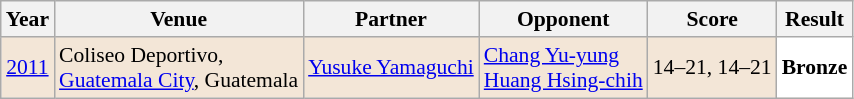<table class="sortable wikitable" style="font-size: 90%;">
<tr>
<th>Year</th>
<th>Venue</th>
<th>Partner</th>
<th>Opponent</th>
<th>Score</th>
<th>Result</th>
</tr>
<tr style="background:#F3E6D7">
<td align="center"><a href='#'>2011</a></td>
<td align="left">Coliseo Deportivo,<br><a href='#'>Guatemala City</a>, Guatemala</td>
<td align="left"> <a href='#'>Yusuke Yamaguchi</a></td>
<td align="left"> <a href='#'>Chang Yu-yung</a>  <br>  <a href='#'>Huang Hsing-chih</a></td>
<td align="left">14–21, 14–21</td>
<td style="text-align:left; background:white"> <strong>Bronze</strong></td>
</tr>
</table>
